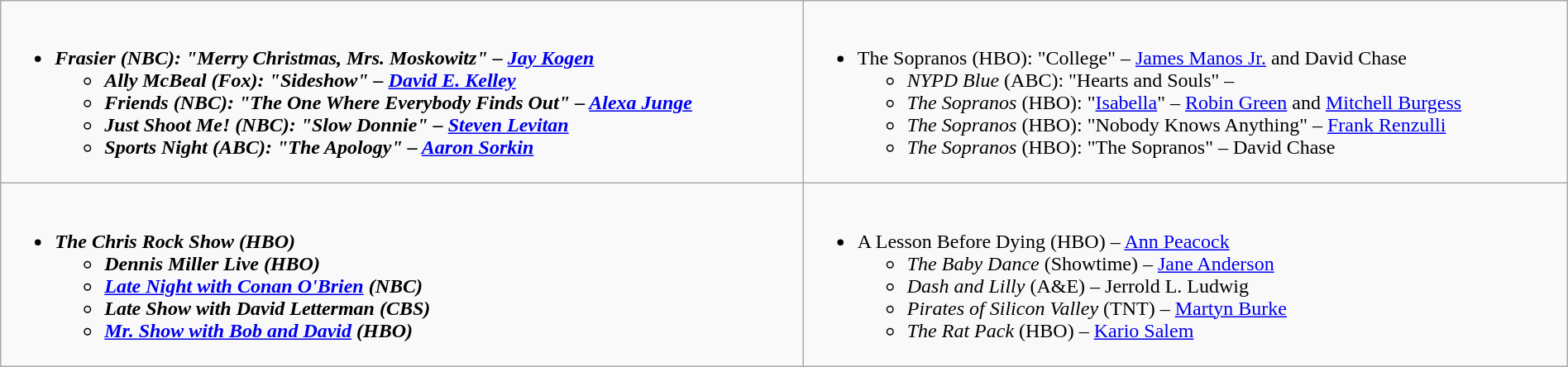<table class="wikitable" width="100%">
<tr>
<td style="vertical-align:top;"><br><ul><li><strong><em>Frasier<em> (NBC): "Merry Christmas, Mrs. Moskowitz" – <a href='#'>Jay Kogen</a><strong><ul><li></em>Ally McBeal<em> (Fox): "Sideshow" – <a href='#'>David E. Kelley</a></li><li></em>Friends<em> (NBC): "The One Where Everybody Finds Out" – <a href='#'>Alexa Junge</a></li><li></em>Just Shoot Me!<em> (NBC): "Slow Donnie" – <a href='#'>Steven Levitan</a></li><li></em>Sports Night<em> (ABC): "The Apology" – <a href='#'>Aaron Sorkin</a></li></ul></li></ul></td>
<td style="vertical-align:top;"><br><ul><li></em></strong>The Sopranos</em> (HBO): "College" – <a href='#'>James Manos Jr.</a> and David Chase</strong><ul><li><em>NYPD Blue</em> (ABC): "Hearts and Souls" – </li><li><em>The Sopranos</em> (HBO): "<a href='#'>Isabella</a>" –  <a href='#'>Robin Green</a> and <a href='#'>Mitchell Burgess</a></li><li><em>The Sopranos</em> (HBO): "Nobody Knows Anything" – <a href='#'>Frank Renzulli</a></li><li><em>The Sopranos</em> (HBO): "The Sopranos" – David Chase</li></ul></li></ul></td>
</tr>
<tr>
<td style="vertical-align:top;"><br><ul><li><strong><em>The Chris Rock Show<em> (HBO)<strong><ul><li></em>Dennis Miller Live<em> (HBO)</li><li></em><a href='#'>Late Night with Conan O'Brien</a><em> (NBC)</li><li></em>Late Show with David Letterman<em> (CBS)</li><li></em><a href='#'>Mr. Show with Bob and David</a><em> (HBO)</li></ul></li></ul></td>
<td style="vertical-align:top;"><br><ul><li></em></strong>A Lesson Before Dying</em> (HBO) – <a href='#'>Ann Peacock</a></strong><ul><li><em>The Baby Dance</em> (Showtime) – <a href='#'>Jane Anderson</a></li><li><em>Dash and Lilly</em> (A&E) – Jerrold L. Ludwig</li><li><em>Pirates of Silicon Valley</em> (TNT) – <a href='#'>Martyn Burke</a></li><li><em>The Rat Pack</em> (HBO) – <a href='#'>Kario Salem</a></li></ul></li></ul></td>
</tr>
</table>
